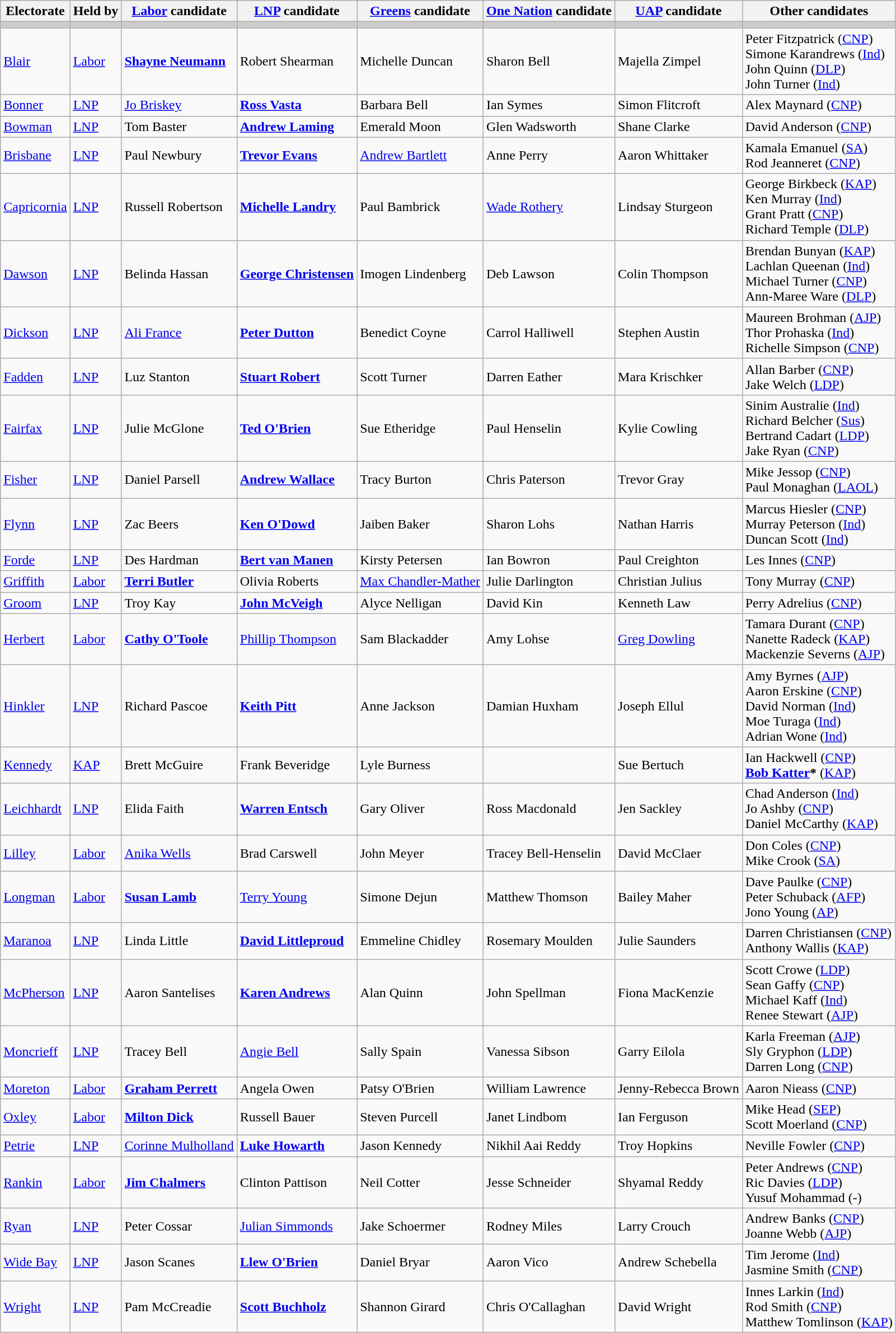<table class="wikitable">
<tr>
<th>Electorate</th>
<th>Held by</th>
<th><a href='#'>Labor</a> candidate</th>
<th><a href='#'>LNP</a> candidate</th>
<th><a href='#'>Greens</a> candidate</th>
<th><a href='#'>One Nation</a> candidate</th>
<th><a href='#'>UAP</a> candidate</th>
<th>Other candidates</th>
</tr>
<tr style="background:#ccc;">
<td></td>
<td></td>
<td></td>
<td></td>
<td></td>
<td></td>
<td></td>
<td></td>
</tr>
<tr>
<td><a href='#'>Blair</a></td>
<td><a href='#'>Labor</a></td>
<td><strong><a href='#'>Shayne Neumann</a></strong></td>
<td>Robert Shearman</td>
<td>Michelle Duncan</td>
<td>Sharon Bell</td>
<td>Majella Zimpel</td>
<td>Peter Fitzpatrick (<a href='#'>CNP</a>)<br>Simone Karandrews (<a href='#'>Ind</a>)<br>John Quinn (<a href='#'>DLP</a>)<br>John Turner (<a href='#'>Ind</a>)</td>
</tr>
<tr>
<td><a href='#'>Bonner</a></td>
<td><a href='#'>LNP</a></td>
<td><a href='#'>Jo Briskey</a></td>
<td><strong><a href='#'>Ross Vasta</a></strong></td>
<td>Barbara Bell</td>
<td>Ian Symes</td>
<td>Simon Flitcroft</td>
<td>Alex Maynard (<a href='#'>CNP</a>)</td>
</tr>
<tr>
<td><a href='#'>Bowman</a></td>
<td><a href='#'>LNP</a></td>
<td>Tom Baster</td>
<td><strong><a href='#'>Andrew Laming</a></strong></td>
<td>Emerald Moon</td>
<td>Glen Wadsworth</td>
<td>Shane Clarke</td>
<td>David Anderson (<a href='#'>CNP</a>)</td>
</tr>
<tr>
<td><a href='#'>Brisbane</a></td>
<td><a href='#'>LNP</a></td>
<td>Paul Newbury</td>
<td><strong><a href='#'>Trevor Evans</a></strong></td>
<td><a href='#'>Andrew Bartlett</a></td>
<td>Anne Perry</td>
<td>Aaron Whittaker</td>
<td>Kamala Emanuel (<a href='#'>SA</a>)<br>Rod Jeanneret (<a href='#'>CNP</a>)</td>
</tr>
<tr>
<td><a href='#'>Capricornia</a></td>
<td><a href='#'>LNP</a></td>
<td>Russell Robertson</td>
<td><strong><a href='#'>Michelle Landry</a></strong></td>
<td>Paul Bambrick</td>
<td><a href='#'>Wade Rothery</a></td>
<td>Lindsay Sturgeon</td>
<td>George Birkbeck (<a href='#'>KAP</a>)<br>Ken Murray (<a href='#'>Ind</a>)<br>Grant Pratt (<a href='#'>CNP</a>)<br>Richard Temple (<a href='#'>DLP</a>)</td>
</tr>
<tr>
<td><a href='#'>Dawson</a></td>
<td><a href='#'>LNP</a></td>
<td>Belinda Hassan</td>
<td><strong><a href='#'>George Christensen</a></strong></td>
<td>Imogen Lindenberg</td>
<td>Deb Lawson</td>
<td>Colin Thompson</td>
<td>Brendan Bunyan (<a href='#'>KAP</a>)<br>Lachlan Queenan (<a href='#'>Ind</a>)<br>Michael Turner (<a href='#'>CNP</a>)<br>Ann-Maree Ware (<a href='#'>DLP</a>)</td>
</tr>
<tr>
<td><a href='#'>Dickson</a></td>
<td><a href='#'>LNP</a></td>
<td><a href='#'>Ali France</a></td>
<td><strong><a href='#'>Peter Dutton</a></strong></td>
<td>Benedict Coyne</td>
<td>Carrol Halliwell</td>
<td>Stephen Austin</td>
<td>Maureen Brohman (<a href='#'>AJP</a>)<br>Thor Prohaska (<a href='#'>Ind</a>)<br>Richelle Simpson (<a href='#'>CNP</a>)</td>
</tr>
<tr>
<td><a href='#'>Fadden</a></td>
<td><a href='#'>LNP</a></td>
<td>Luz Stanton</td>
<td><strong><a href='#'>Stuart Robert</a></strong></td>
<td>Scott Turner</td>
<td>Darren Eather</td>
<td>Mara Krischker</td>
<td>Allan Barber (<a href='#'>CNP</a>)<br>Jake Welch (<a href='#'>LDP</a>)</td>
</tr>
<tr>
<td><a href='#'>Fairfax</a></td>
<td><a href='#'>LNP</a></td>
<td>Julie McGlone</td>
<td><strong><a href='#'>Ted O'Brien</a></strong></td>
<td>Sue Etheridge</td>
<td>Paul Henselin</td>
<td>Kylie Cowling</td>
<td>Sinim Australie (<a href='#'>Ind</a>)<br>Richard Belcher (<a href='#'>Sus</a>)<br>Bertrand Cadart (<a href='#'>LDP</a>)<br>Jake Ryan (<a href='#'>CNP</a>)</td>
</tr>
<tr>
<td><a href='#'>Fisher</a></td>
<td><a href='#'>LNP</a></td>
<td>Daniel Parsell</td>
<td><strong><a href='#'>Andrew Wallace</a></strong></td>
<td>Tracy Burton</td>
<td>Chris Paterson</td>
<td>Trevor Gray</td>
<td>Mike Jessop (<a href='#'>CNP</a>)<br>Paul Monaghan (<a href='#'>LAOL</a>)</td>
</tr>
<tr>
<td><a href='#'>Flynn</a></td>
<td><a href='#'>LNP</a></td>
<td>Zac Beers</td>
<td><strong><a href='#'>Ken O'Dowd</a></strong></td>
<td>Jaiben Baker</td>
<td>Sharon Lohs</td>
<td>Nathan Harris</td>
<td>Marcus Hiesler (<a href='#'>CNP</a>)<br>Murray Peterson (<a href='#'>Ind</a>)<br>Duncan Scott (<a href='#'>Ind</a>)</td>
</tr>
<tr>
<td><a href='#'>Forde</a></td>
<td><a href='#'>LNP</a></td>
<td>Des Hardman</td>
<td><strong><a href='#'>Bert van Manen</a></strong></td>
<td>Kirsty Petersen</td>
<td>Ian Bowron</td>
<td>Paul Creighton</td>
<td>Les Innes (<a href='#'>CNP</a>)</td>
</tr>
<tr>
<td><a href='#'>Griffith</a></td>
<td><a href='#'>Labor</a></td>
<td><strong><a href='#'>Terri Butler</a></strong></td>
<td>Olivia Roberts</td>
<td><a href='#'>Max Chandler-Mather</a></td>
<td>Julie Darlington</td>
<td>Christian Julius</td>
<td>Tony Murray (<a href='#'>CNP</a>)</td>
</tr>
<tr>
<td><a href='#'>Groom</a></td>
<td><a href='#'>LNP</a></td>
<td>Troy Kay</td>
<td><strong><a href='#'>John McVeigh</a></strong></td>
<td>Alyce Nelligan</td>
<td>David Kin</td>
<td>Kenneth Law</td>
<td>Perry Adrelius (<a href='#'>CNP</a>)</td>
</tr>
<tr>
<td><a href='#'>Herbert</a></td>
<td><a href='#'>Labor</a></td>
<td><strong><a href='#'>Cathy O'Toole</a></strong></td>
<td><a href='#'>Phillip Thompson</a></td>
<td>Sam Blackadder</td>
<td>Amy Lohse</td>
<td><a href='#'>Greg Dowling</a></td>
<td>Tamara Durant (<a href='#'>CNP</a>)<br>Nanette Radeck (<a href='#'>KAP</a>)<br>Mackenzie Severns (<a href='#'>AJP</a>)</td>
</tr>
<tr>
<td><a href='#'>Hinkler</a></td>
<td><a href='#'>LNP</a></td>
<td>Richard Pascoe</td>
<td><strong><a href='#'>Keith Pitt</a></strong></td>
<td>Anne Jackson</td>
<td>Damian Huxham</td>
<td>Joseph Ellul</td>
<td>Amy Byrnes (<a href='#'>AJP</a>)<br>Aaron Erskine (<a href='#'>CNP</a>)<br>David Norman (<a href='#'>Ind</a>)<br>Moe Turaga (<a href='#'>Ind</a>)<br>Adrian Wone (<a href='#'>Ind</a>)</td>
</tr>
<tr>
<td><a href='#'>Kennedy</a></td>
<td><a href='#'>KAP</a></td>
<td>Brett McGuire</td>
<td>Frank Beveridge</td>
<td>Lyle Burness</td>
<td></td>
<td>Sue Bertuch</td>
<td>Ian Hackwell (<a href='#'>CNP</a>)<br><strong><a href='#'>Bob Katter</a>*</strong> (<a href='#'>KAP</a>)</td>
</tr>
<tr>
<td><a href='#'>Leichhardt</a></td>
<td><a href='#'>LNP</a></td>
<td>Elida Faith</td>
<td><strong><a href='#'>Warren Entsch</a></strong></td>
<td>Gary Oliver</td>
<td>Ross Macdonald</td>
<td>Jen Sackley</td>
<td>Chad Anderson (<a href='#'>Ind</a>)<br>Jo Ashby (<a href='#'>CNP</a>)<br>Daniel McCarthy (<a href='#'>KAP</a>)</td>
</tr>
<tr>
<td><a href='#'>Lilley</a></td>
<td><a href='#'>Labor</a></td>
<td><a href='#'>Anika Wells</a></td>
<td>Brad Carswell</td>
<td>John Meyer</td>
<td>Tracey Bell-Henselin</td>
<td>David McClaer</td>
<td>Don Coles (<a href='#'>CNP</a>)<br>Mike Crook (<a href='#'>SA</a>)</td>
</tr>
<tr>
<td><a href='#'>Longman</a></td>
<td><a href='#'>Labor</a></td>
<td><strong><a href='#'>Susan Lamb</a></strong></td>
<td><a href='#'>Terry Young</a></td>
<td>Simone Dejun</td>
<td>Matthew Thomson</td>
<td>Bailey Maher</td>
<td>Dave Paulke (<a href='#'>CNP</a>)<br>Peter Schuback (<a href='#'>AFP</a>)<br>Jono Young (<a href='#'>AP</a>)</td>
</tr>
<tr>
<td><a href='#'>Maranoa</a></td>
<td><a href='#'>LNP</a></td>
<td>Linda Little</td>
<td><strong><a href='#'>David Littleproud</a></strong></td>
<td>Emmeline Chidley</td>
<td>Rosemary Moulden</td>
<td>Julie Saunders</td>
<td>Darren Christiansen (<a href='#'>CNP</a>)<br>Anthony Wallis (<a href='#'>KAP</a>)</td>
</tr>
<tr>
<td><a href='#'>McPherson</a></td>
<td><a href='#'>LNP</a></td>
<td>Aaron Santelises</td>
<td><strong><a href='#'>Karen Andrews</a></strong></td>
<td>Alan Quinn</td>
<td>John Spellman</td>
<td>Fiona MacKenzie</td>
<td>Scott Crowe (<a href='#'>LDP</a>)<br>Sean Gaffy (<a href='#'>CNP</a>)<br>Michael Kaff (<a href='#'>Ind</a>)<br>Renee Stewart (<a href='#'>AJP</a>)</td>
</tr>
<tr>
<td><a href='#'>Moncrieff</a></td>
<td><a href='#'>LNP</a></td>
<td>Tracey Bell</td>
<td><a href='#'>Angie Bell</a></td>
<td>Sally Spain</td>
<td>Vanessa Sibson</td>
<td>Garry Eilola</td>
<td>Karla Freeman (<a href='#'>AJP</a>)<br>Sly Gryphon (<a href='#'>LDP</a>)<br>Darren Long (<a href='#'>CNP</a>)</td>
</tr>
<tr>
<td><a href='#'>Moreton</a></td>
<td><a href='#'>Labor</a></td>
<td><strong><a href='#'>Graham Perrett</a></strong></td>
<td>Angela Owen</td>
<td>Patsy O'Brien</td>
<td>William Lawrence</td>
<td>Jenny-Rebecca Brown</td>
<td>Aaron Nieass (<a href='#'>CNP</a>)</td>
</tr>
<tr>
<td><a href='#'>Oxley</a></td>
<td><a href='#'>Labor</a></td>
<td><strong><a href='#'>Milton Dick</a></strong></td>
<td>Russell Bauer</td>
<td>Steven Purcell</td>
<td>Janet Lindbom</td>
<td>Ian Ferguson</td>
<td>Mike Head (<a href='#'>SEP</a>)<br>Scott Moerland (<a href='#'>CNP</a>)</td>
</tr>
<tr>
<td><a href='#'>Petrie</a></td>
<td><a href='#'>LNP</a></td>
<td><a href='#'>Corinne Mulholland</a></td>
<td><strong><a href='#'>Luke Howarth</a></strong></td>
<td>Jason Kennedy</td>
<td>Nikhil Aai Reddy</td>
<td>Troy Hopkins</td>
<td>Neville Fowler (<a href='#'>CNP</a>)</td>
</tr>
<tr>
<td><a href='#'>Rankin</a></td>
<td><a href='#'>Labor</a></td>
<td><strong><a href='#'>Jim Chalmers</a></strong></td>
<td>Clinton Pattison</td>
<td>Neil Cotter</td>
<td>Jesse Schneider</td>
<td>Shyamal Reddy</td>
<td>Peter Andrews (<a href='#'>CNP</a>)<br>Ric Davies (<a href='#'>LDP</a>)<br>Yusuf Mohammad (-)</td>
</tr>
<tr>
<td><a href='#'>Ryan</a></td>
<td><a href='#'>LNP</a></td>
<td>Peter Cossar</td>
<td><a href='#'>Julian Simmonds</a></td>
<td>Jake Schoermer</td>
<td>Rodney Miles</td>
<td>Larry Crouch</td>
<td>Andrew Banks (<a href='#'>CNP</a>)<br>Joanne Webb (<a href='#'>AJP</a>)</td>
</tr>
<tr>
<td><a href='#'>Wide Bay</a></td>
<td><a href='#'>LNP</a></td>
<td>Jason Scanes</td>
<td><strong><a href='#'>Llew O'Brien</a></strong></td>
<td>Daniel Bryar</td>
<td>Aaron Vico</td>
<td>Andrew Schebella</td>
<td>Tim Jerome (<a href='#'>Ind</a>)<br>Jasmine Smith (<a href='#'>CNP</a>)</td>
</tr>
<tr>
<td><a href='#'>Wright</a></td>
<td><a href='#'>LNP</a></td>
<td>Pam McCreadie</td>
<td><strong><a href='#'>Scott Buchholz</a></strong></td>
<td>Shannon Girard</td>
<td>Chris O'Callaghan</td>
<td>David Wright</td>
<td>Innes Larkin (<a href='#'>Ind</a>)<br>Rod Smith (<a href='#'>CNP</a>)<br>Matthew Tomlinson (<a href='#'>KAP</a>)</td>
</tr>
</table>
